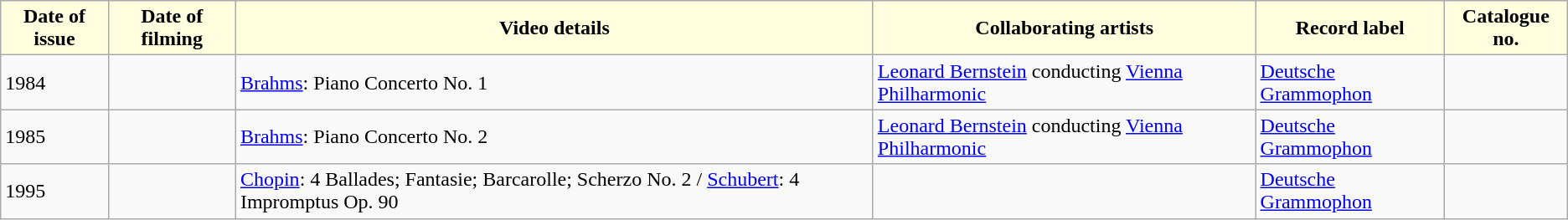<table class="sortable wikitable toccolours">
<tr>
<th style="background:lightyellow; color:black;">Date of issue</th>
<th style="background:lightyellow; color:black;">Date of filming</th>
<th style="background:lightyellow; color:black;">Video details</th>
<th style="background:lightyellow; color:black;">Collaborating artists</th>
<th style="background:lightyellow; color:black;">Record label</th>
<th style="background:lightyellow; color:black;">Catalogue no.</th>
</tr>
<tr>
<td>1984</td>
<td></td>
<td><a href='#'>Brahms</a>: Piano Concerto No. 1</td>
<td><a href='#'>Leonard Bernstein</a> conducting <a href='#'>Vienna Philharmonic</a></td>
<td><a href='#'>Deutsche Grammophon</a></td>
<td></td>
</tr>
<tr>
<td>1985</td>
<td></td>
<td><a href='#'>Brahms</a>: Piano Concerto No. 2</td>
<td><a href='#'>Leonard Bernstein</a> conducting <a href='#'>Vienna Philharmonic</a></td>
<td><a href='#'>Deutsche Grammophon</a></td>
<td></td>
</tr>
<tr>
<td>1995</td>
<td></td>
<td><a href='#'>Chopin</a>: 4 Ballades; Fantasie; Barcarolle; Scherzo No. 2 / <a href='#'>Schubert</a>: 4 Impromptus Op. 90</td>
<td></td>
<td><a href='#'>Deutsche Grammophon</a></td>
<td></td>
</tr>
</table>
